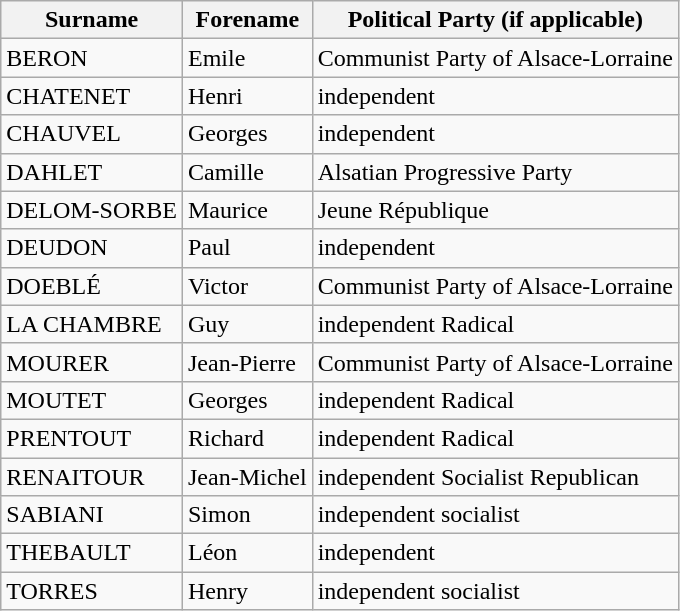<table class="wikitable sortable">
<tr>
<th>Surname</th>
<th>Forename</th>
<th>Political Party (if applicable)</th>
</tr>
<tr>
<td>BERON</td>
<td>Emile</td>
<td>Communist Party of Alsace-Lorraine</td>
</tr>
<tr>
<td>CHATENET</td>
<td>Henri</td>
<td>independent</td>
</tr>
<tr>
<td>CHAUVEL</td>
<td>Georges</td>
<td>independent</td>
</tr>
<tr>
<td>DAHLET</td>
<td>Camille</td>
<td>Alsatian Progressive Party</td>
</tr>
<tr>
<td>DELOM-SORBE</td>
<td>Maurice</td>
<td>Jeune République</td>
</tr>
<tr>
<td>DEUDON</td>
<td>Paul</td>
<td>independent</td>
</tr>
<tr>
<td>DOEBLÉ</td>
<td>Victor</td>
<td>Communist Party of Alsace-Lorraine</td>
</tr>
<tr>
<td>LA CHAMBRE</td>
<td>Guy</td>
<td>independent Radical</td>
</tr>
<tr>
<td>MOURER</td>
<td>Jean-Pierre</td>
<td>Communist Party of Alsace-Lorraine</td>
</tr>
<tr>
<td>MOUTET</td>
<td>Georges</td>
<td>independent Radical</td>
</tr>
<tr>
<td>PRENTOUT</td>
<td>Richard</td>
<td>independent Radical</td>
</tr>
<tr>
<td>RENAITOUR</td>
<td>Jean-Michel</td>
<td>independent Socialist Republican</td>
</tr>
<tr>
<td>SABIANI</td>
<td>Simon</td>
<td>independent socialist</td>
</tr>
<tr>
<td>THEBAULT</td>
<td>Léon</td>
<td>independent</td>
</tr>
<tr>
<td>TORRES</td>
<td>Henry</td>
<td>independent socialist</td>
</tr>
</table>
